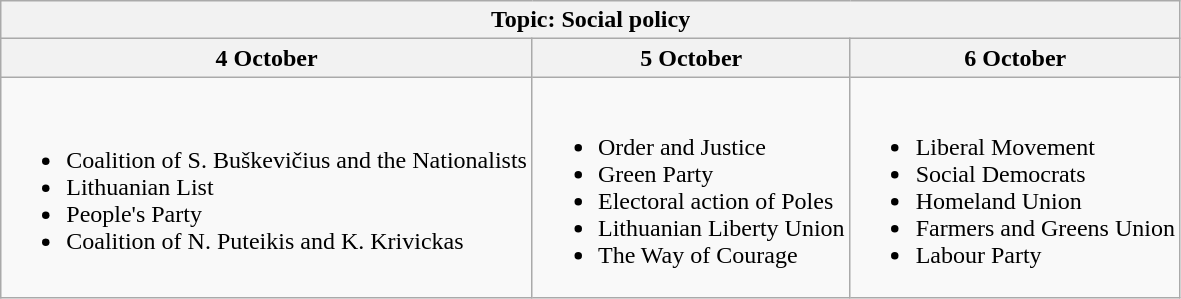<table class="wikitable">
<tr>
<th colspan=3 align=center>Topic: Social policy</th>
</tr>
<tr>
<th>4 October</th>
<th>5 October</th>
<th>6 October</th>
</tr>
<tr>
<td><br><ul><li>Coalition of S. Buškevičius and the Nationalists</li><li>Lithuanian List</li><li>People's Party</li><li>Coalition of N. Puteikis and K. Krivickas</li></ul></td>
<td><br><ul><li>Order and Justice</li><li>Green Party</li><li>Electoral action of Poles</li><li>Lithuanian Liberty Union</li><li>The Way of Courage</li></ul></td>
<td><br><ul><li>Liberal Movement</li><li>Social Democrats</li><li>Homeland Union</li><li>Farmers and Greens Union</li><li>Labour Party</li></ul></td>
</tr>
</table>
